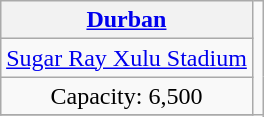<table class="wikitable" style="text-align:center; margin:0.2em auto;">
<tr>
<th><a href='#'>Durban</a></th>
<td rowspan="4"></td>
</tr>
<tr>
<td><a href='#'>Sugar Ray Xulu Stadium</a></td>
</tr>
<tr>
<td>Capacity: 6,500</td>
</tr>
<tr>
</tr>
</table>
